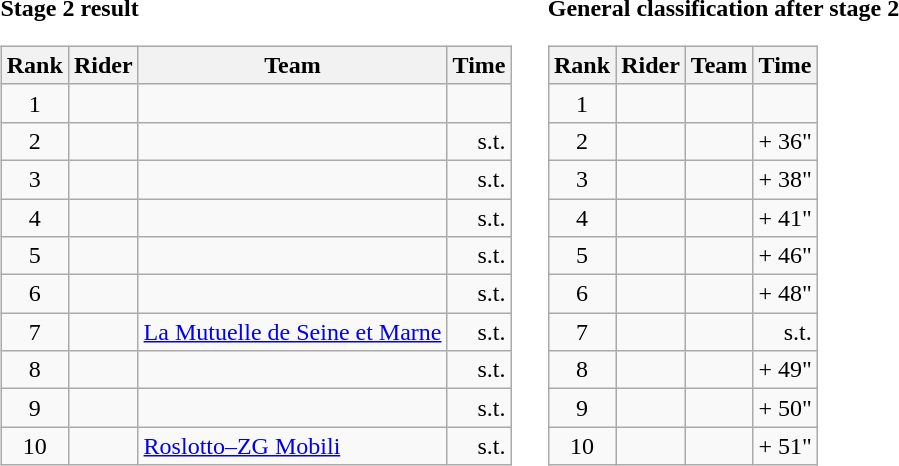<table>
<tr>
<td><strong>Stage 2 result</strong><br><table class="wikitable">
<tr>
<th scope="col">Rank</th>
<th scope="col">Rider</th>
<th scope="col">Team</th>
<th scope="col">Time</th>
</tr>
<tr>
<td style="text-align:center;">1</td>
<td> </td>
<td></td>
<td style="text-align:right;"></td>
</tr>
<tr>
<td style="text-align:center;">2</td>
<td></td>
<td></td>
<td style="text-align:right;">s.t.</td>
</tr>
<tr>
<td style="text-align:center;">3</td>
<td></td>
<td></td>
<td style="text-align:right;">s.t.</td>
</tr>
<tr>
<td style="text-align:center;">4</td>
<td></td>
<td></td>
<td style="text-align:right;">s.t.</td>
</tr>
<tr>
<td style="text-align:center;">5</td>
<td></td>
<td></td>
<td style="text-align:right;">s.t.</td>
</tr>
<tr>
<td style="text-align:center;">6</td>
<td></td>
<td></td>
<td style="text-align:right;">s.t.</td>
</tr>
<tr>
<td style="text-align:center;">7</td>
<td></td>
<td><a href='#'>La Mutuelle de Seine et Marne</a></td>
<td style="text-align:right;">s.t.</td>
</tr>
<tr>
<td style="text-align:center;">8</td>
<td></td>
<td></td>
<td style="text-align:right;">s.t.</td>
</tr>
<tr>
<td style="text-align:center;">9</td>
<td></td>
<td></td>
<td style="text-align:right;">s.t.</td>
</tr>
<tr>
<td style="text-align:center;">10</td>
<td></td>
<td><a href='#'>Roslotto–ZG Mobili</a></td>
<td style="text-align:right;">s.t.</td>
</tr>
</table>
</td>
<td></td>
<td><strong>General classification after stage 2</strong><br><table class="wikitable">
<tr>
<th scope="col">Rank</th>
<th scope="col">Rider</th>
<th scope="col">Team</th>
<th scope="col">Time</th>
</tr>
<tr>
<td style="text-align:center;">1</td>
<td> </td>
<td></td>
<td style="text-align:right;"></td>
</tr>
<tr>
<td style="text-align:center;">2</td>
<td></td>
<td></td>
<td style="text-align:right;">+ 36"</td>
</tr>
<tr>
<td style="text-align:center;">3</td>
<td></td>
<td></td>
<td style="text-align:right;">+ 38"</td>
</tr>
<tr>
<td style="text-align:center;">4</td>
<td></td>
<td></td>
<td style="text-align:right;">+ 41"</td>
</tr>
<tr>
<td style="text-align:center;">5</td>
<td></td>
<td></td>
<td style="text-align:right;">+ 46"</td>
</tr>
<tr>
<td style="text-align:center;">6</td>
<td></td>
<td></td>
<td style="text-align:right;">+ 48"</td>
</tr>
<tr>
<td style="text-align:center;">7</td>
<td></td>
<td></td>
<td style="text-align:right;">s.t.</td>
</tr>
<tr>
<td style="text-align:center;">8</td>
<td></td>
<td></td>
<td style="text-align:right;">+ 49"</td>
</tr>
<tr>
<td style="text-align:center;">9</td>
<td></td>
<td></td>
<td style="text-align:right;">+ 50"</td>
</tr>
<tr>
<td style="text-align:center;">10</td>
<td></td>
<td></td>
<td style="text-align:right;">+ 51"</td>
</tr>
</table>
</td>
</tr>
</table>
